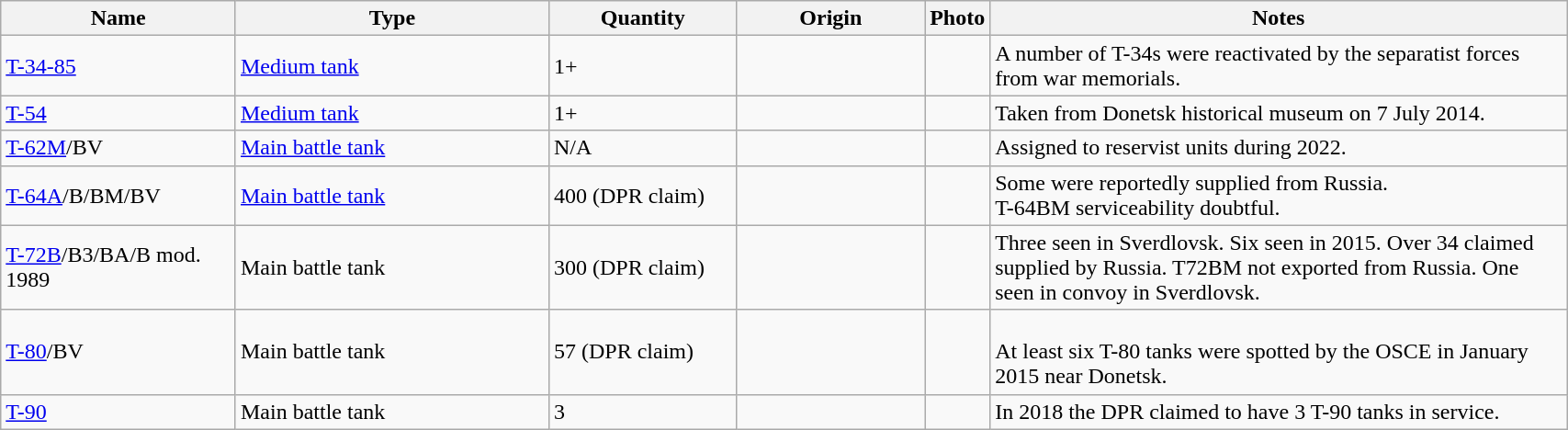<table class="wikitable" style="width:90%;">
<tr>
<th style="width:15%;">Name</th>
<th style="width:20%;">Type</th>
<th style="width:12%;">Quantity</th>
<th style="width:12%;">Origin</th>
<th>Photo</th>
<th>Notes</th>
</tr>
<tr>
<td><a href='#'>T-34-85</a></td>
<td><a href='#'>Medium tank</a></td>
<td>1+</td>
<td></td>
<td></td>
<td>A number of T-34s were reactivated by the separatist forces from war memorials.</td>
</tr>
<tr>
<td><a href='#'>T-54</a></td>
<td><a href='#'>Medium tank</a></td>
<td>1+</td>
<td></td>
<td></td>
<td>Taken from Donetsk historical museum on 7 July 2014.</td>
</tr>
<tr>
<td><a href='#'>T-62M</a>/BV</td>
<td><a href='#'>Main battle tank</a></td>
<td>N/A</td>
<td></td>
<td></td>
<td>Assigned to reservist units during 2022.</td>
</tr>
<tr>
<td><a href='#'>T-64A</a>/B/BM/BV</td>
<td><a href='#'>Main battle tank</a></td>
<td>400 (DPR claim)</td>
<td><br></td>
<td></td>
<td>Some were reportedly supplied from Russia.<br>T-64BM serviceability doubtful.</td>
</tr>
<tr>
<td><a href='#'>T-72B</a>/B3/BA/B mod. 1989</td>
<td>Main battle tank</td>
<td>300 (DPR claim)</td>
<td><br></td>
<td></td>
<td>Three seen in Sverdlovsk. Six seen in 2015. Over 34 claimed supplied by Russia. T72BM not exported from Russia. One seen in convoy in Sverdlovsk.</td>
</tr>
<tr>
<td><a href='#'>T-80</a>/BV</td>
<td>Main battle tank</td>
<td>57 (DPR claim)</td>
<td></td>
<td></td>
<td><br>At least six T-80 tanks were spotted by the OSCE in January 2015 near Donetsk.</td>
</tr>
<tr>
<td><a href='#'>T-90</a></td>
<td>Main battle tank</td>
<td>3</td>
<td></td>
<td></td>
<td>In 2018 the DPR claimed to have 3 T-90 tanks in service.</td>
</tr>
</table>
